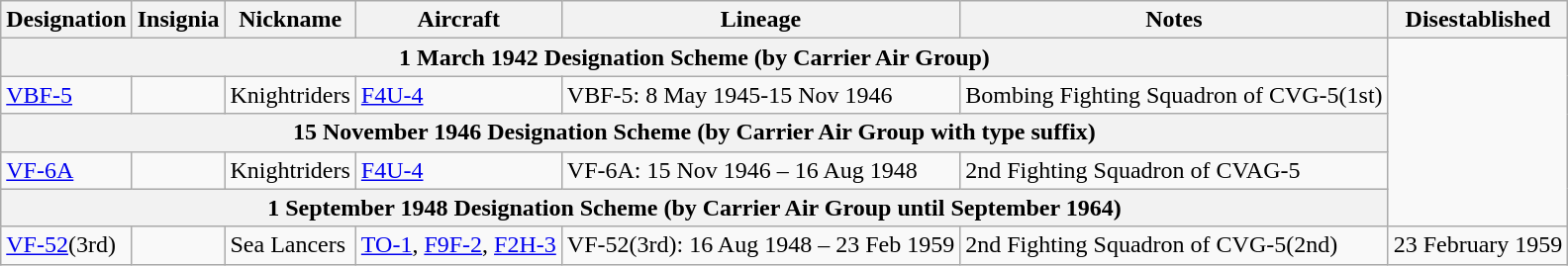<table class="wikitable">
<tr>
<th>Designation</th>
<th>Insignia</th>
<th>Nickname</th>
<th>Aircraft</th>
<th>Lineage</th>
<th>Notes</th>
<th>Disestablished</th>
</tr>
<tr>
<th colspan=6>1 March 1942 Designation Scheme (by Carrier Air Group)</th>
</tr>
<tr>
<td><a href='#'>VBF-5</a></td>
<td></td>
<td>Knightriders</td>
<td><a href='#'>F4U-4</a></td>
<td>VBF-5: 8 May 1945-15 Nov 1946</td>
<td>Bombing Fighting Squadron of CVG-5(1st)</td>
</tr>
<tr>
<th colspan=6>15 November 1946 Designation Scheme (by Carrier Air Group with type suffix)</th>
</tr>
<tr>
<td><a href='#'>VF-6A</a></td>
<td></td>
<td>Knightriders</td>
<td><a href='#'>F4U-4</a></td>
<td style="white-space: nowrap;">VF-6A: 15 Nov 1946 – 16 Aug 1948</td>
<td>2nd Fighting Squadron of CVAG-5</td>
</tr>
<tr>
<th colspan=6>1 September 1948 Designation Scheme (by Carrier Air Group until September 1964)</th>
</tr>
<tr>
<td><a href='#'>VF-52</a>(3rd)</td>
<td></td>
<td>Sea Lancers</td>
<td><a href='#'>TO-1</a>, <a href='#'>F9F-2</a>, <a href='#'>F2H-3</a></td>
<td style="white-space: nowrap;">VF-52(3rd): 16 Aug 1948 – 23 Feb 1959</td>
<td>2nd Fighting Squadron of CVG-5(2nd)</td>
<td>23 February 1959</td>
</tr>
</table>
